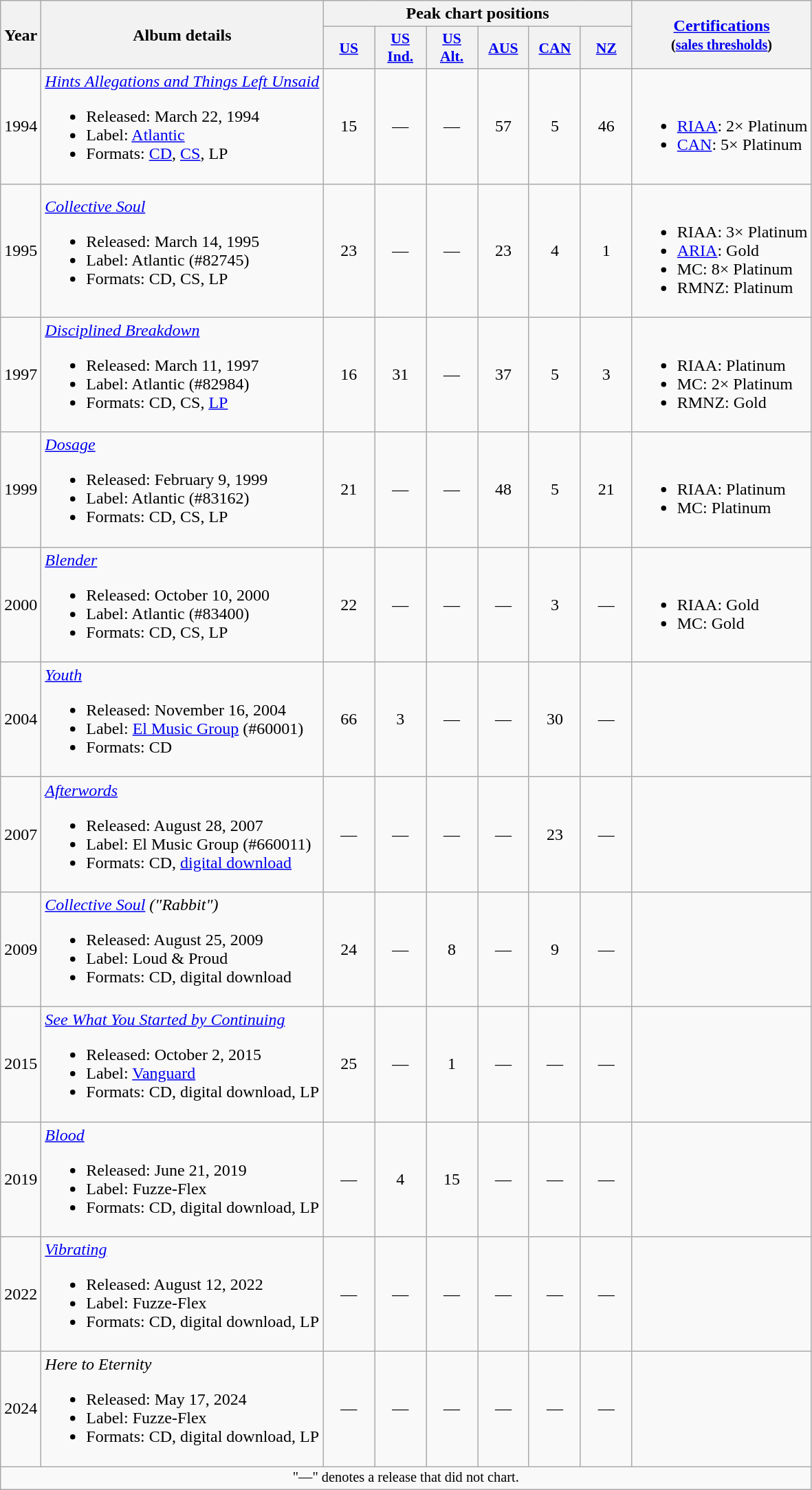<table class="wikitable">
<tr>
<th rowspan="2">Year</th>
<th rowspan="2">Album details</th>
<th colspan="6">Peak chart positions</th>
<th rowspan="2"><a href='#'>Certifications</a><br><small>(<a href='#'>sales thresholds</a>)</small></th>
</tr>
<tr>
<th style="width:3em;font-size:90%"><a href='#'>US</a><br></th>
<th style="width:3em;font-size:90%"><a href='#'>US<br>Ind.</a><br></th>
<th style="width:3em;font-size:90%"><a href='#'>US<br>Alt.</a><br></th>
<th style="width:3em;font-size:90%"><a href='#'>AUS</a><br></th>
<th style="width:3em;font-size:90%"><a href='#'>CAN</a><br></th>
<th style="width:3em;font-size:90%"><a href='#'>NZ</a><br></th>
</tr>
<tr>
<td>1994</td>
<td align="left"><em><a href='#'>Hints Allegations and Things Left Unsaid</a></em><br><ul><li>Released: March 22, 1994</li><li>Label: <a href='#'>Atlantic</a></li><li>Formats: <a href='#'>CD</a>, <a href='#'>CS</a>, LP</li></ul></td>
<td align="center">15</td>
<td align="center">—</td>
<td align="center">—</td>
<td align="center">57</td>
<td align="center">5</td>
<td align="center">46</td>
<td><br><ul><li><a href='#'>RIAA</a>: 2× Platinum</li><li><a href='#'>CAN</a>: 5× Platinum</li></ul></td>
</tr>
<tr>
<td>1995</td>
<td align="left"><em><a href='#'>Collective Soul</a></em><br><ul><li>Released: March 14, 1995</li><li>Label: Atlantic (#82745)</li><li>Formats: CD, CS, LP</li></ul></td>
<td align="center">23</td>
<td align="center">—</td>
<td align="center">—</td>
<td align="center">23</td>
<td align="center">4</td>
<td align="center">1</td>
<td><br><ul><li>RIAA: 3× Platinum</li><li><a href='#'>ARIA</a>: Gold</li><li>MC: 8× Platinum</li><li>RMNZ: Platinum</li></ul></td>
</tr>
<tr>
<td>1997</td>
<td align="left"><em><a href='#'>Disciplined Breakdown</a></em><br><ul><li>Released: March 11, 1997</li><li>Label: Atlantic (#82984)</li><li>Formats: CD, CS, <a href='#'>LP</a></li></ul></td>
<td align="center">16</td>
<td align="center">31<br></td>
<td align="center">—</td>
<td align="center">37</td>
<td align="center">5</td>
<td align="center">3</td>
<td><br><ul><li>RIAA: Platinum</li><li>MC: 2× Platinum</li><li>RMNZ: Gold</li></ul></td>
</tr>
<tr>
<td>1999</td>
<td align="left"><em><a href='#'>Dosage</a></em><br><ul><li>Released: February 9, 1999</li><li>Label: Atlantic (#83162)</li><li>Formats: CD, CS, LP</li></ul></td>
<td align="center">21</td>
<td align="center">—</td>
<td align="center">—</td>
<td align="center">48</td>
<td align="center">5</td>
<td align="center">21</td>
<td><br><ul><li>RIAA: Platinum</li><li>MC: Platinum</li></ul></td>
</tr>
<tr>
<td>2000</td>
<td align="left"><em><a href='#'>Blender</a></em><br><ul><li>Released: October 10, 2000</li><li>Label: Atlantic (#83400)</li><li>Formats: CD, CS, LP</li></ul></td>
<td align="center">22</td>
<td align="center">—</td>
<td align="center">—</td>
<td align="center">—</td>
<td align="center">3</td>
<td align="center">—</td>
<td><br><ul><li>RIAA: Gold</li><li>MC: Gold</li></ul></td>
</tr>
<tr>
<td>2004</td>
<td align="left"><em><a href='#'>Youth</a></em><br><ul><li>Released: November 16, 2004</li><li>Label: <a href='#'>El Music Group</a> (#60001)</li><li>Formats: CD</li></ul></td>
<td align="center">66</td>
<td align="center">3</td>
<td align="center">—</td>
<td align="center">—</td>
<td align="center">30</td>
<td align="center">—</td>
<td></td>
</tr>
<tr>
<td>2007</td>
<td align="left"><em><a href='#'>Afterwords</a></em><br><ul><li>Released: August 28, 2007</li><li>Label: El Music Group (#660011)</li><li>Formats: CD, <a href='#'>digital download</a></li></ul></td>
<td align="center">—</td>
<td align="center">—</td>
<td align="center">—</td>
<td align="center">—</td>
<td align="center">23</td>
<td align="center">—</td>
<td></td>
</tr>
<tr>
<td>2009</td>
<td align="left"><em><a href='#'>Collective Soul</a></em> <em>("Rabbit")</em><br><ul><li>Released: August 25, 2009</li><li>Label: Loud & Proud</li><li>Formats: CD, digital download</li></ul></td>
<td align="center">24</td>
<td align="center">—</td>
<td align="center">8</td>
<td align="center">—</td>
<td align="center">9</td>
<td align="center">—</td>
<td></td>
</tr>
<tr>
<td>2015</td>
<td align="left"><em><a href='#'>See What You Started by Continuing</a></em><br><ul><li>Released: October 2, 2015</li><li>Label: <a href='#'>Vanguard</a></li><li>Formats: CD, digital download, LP</li></ul></td>
<td align="center">25</td>
<td align="center">—</td>
<td align="center">1</td>
<td align="center">—</td>
<td align="center">—</td>
<td align="center">—</td>
<td></td>
</tr>
<tr>
<td>2019</td>
<td align="left"><em><a href='#'>Blood</a></em><br><ul><li>Released: June 21, 2019</li><li>Label: Fuzze-Flex</li><li>Formats: CD, digital download, LP</li></ul></td>
<td align="center">—</td>
<td align="center">4</td>
<td align="center">15</td>
<td align="center">—</td>
<td align="center">—</td>
<td align="center">—</td>
<td></td>
</tr>
<tr>
<td>2022</td>
<td align="left"><em><a href='#'>Vibrating</a></em><br><ul><li>Released: August 12, 2022</li><li>Label: Fuzze-Flex</li><li>Formats: CD, digital download, LP</li></ul></td>
<td align="center">—</td>
<td align="center">—</td>
<td align="center">—</td>
<td align="center">—</td>
<td align="center">—</td>
<td align="center">—</td>
<td></td>
</tr>
<tr>
<td>2024</td>
<td align="left"><em>Here to Eternity</em><br><ul><li>Released: May 17, 2024</li><li>Label: Fuzze-Flex</li><li>Formats: CD, digital download, LP</li></ul></td>
<td align="center">—</td>
<td align="center">—</td>
<td align="center">—</td>
<td align="center">—</td>
<td align="center">—</td>
<td align="center">—</td>
<td></td>
</tr>
<tr>
<td colspan="13" align="center" style="font-size: 85%">"—" denotes a release that did not chart.</td>
</tr>
</table>
